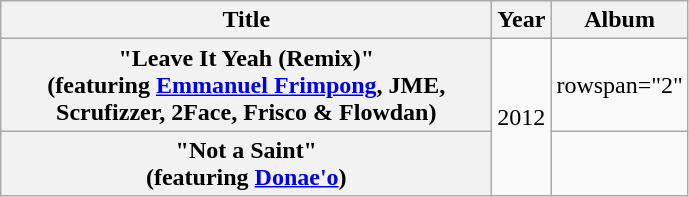<table class="wikitable plainrowheaders" style="text-align:center;">
<tr>
<th scope="col" style="width:20em;">Title</th>
<th scope="col" style="width:1em;">Year</th>
<th scope="col">Album</th>
</tr>
<tr>
<th scope="row">"Leave It Yeah (Remix)"<br><span>(featuring <a href='#'>Emmanuel Frimpong</a>, JME, Scrufizzer, 2Face, Frisco & Flowdan)</span></th>
<td rowspan="2">2012</td>
<td>rowspan="2" </td>
</tr>
<tr>
<th scope="row">"Not a Saint"<br><span>(featuring <a href='#'>Donae'o</a>)</span></th>
</tr>
</table>
